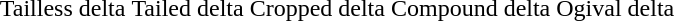<table style="margin:auto; text-align:center;">
<tr>
<td><br>Tailless delta</td>
<td><br>Tailed delta</td>
<td><br>Cropped delta</td>
<td><br>Compound delta</td>
<td><br>Ogival delta</td>
</tr>
</table>
